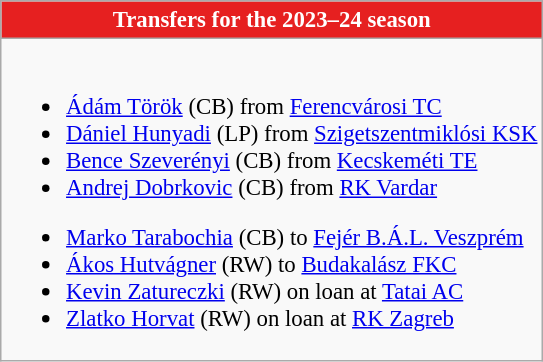<table class="wikitable collapsible collapsed" style="font-size:95%">
<tr>
<th style="color:#FFFFFF; background:#E62020"> <strong>Transfers for the 2023–24 season</strong></th>
</tr>
<tr>
<td><br>
<ul><li> <a href='#'>Ádám Török</a> (CB) from  <a href='#'>Ferencvárosi TC</a></li><li> <a href='#'>Dániel Hunyadi</a> (LP) from  <a href='#'>Szigetszentmiklósi KSK</a></li><li> <a href='#'>Bence Szeverényi</a> (CB) from  <a href='#'>Kecskeméti TE</a></li><li> <a href='#'>Andrej Dobrkovic</a> (CB) from  <a href='#'>RK Vardar</a></li></ul><ul><li> <a href='#'>Marko Tarabochia</a> (CB) to  <a href='#'>Fejér B.Á.L. Veszprém</a></li><li> <a href='#'>Ákos Hutvágner</a> (RW) to  <a href='#'>Budakalász FKC</a></li><li> <a href='#'>Kevin Zatureczki</a> (RW) on loan at  <a href='#'>Tatai AC</a></li><li> <a href='#'>Zlatko Horvat</a> (RW) on loan at  <a href='#'>RK Zagreb</a></li></ul></td>
</tr>
</table>
